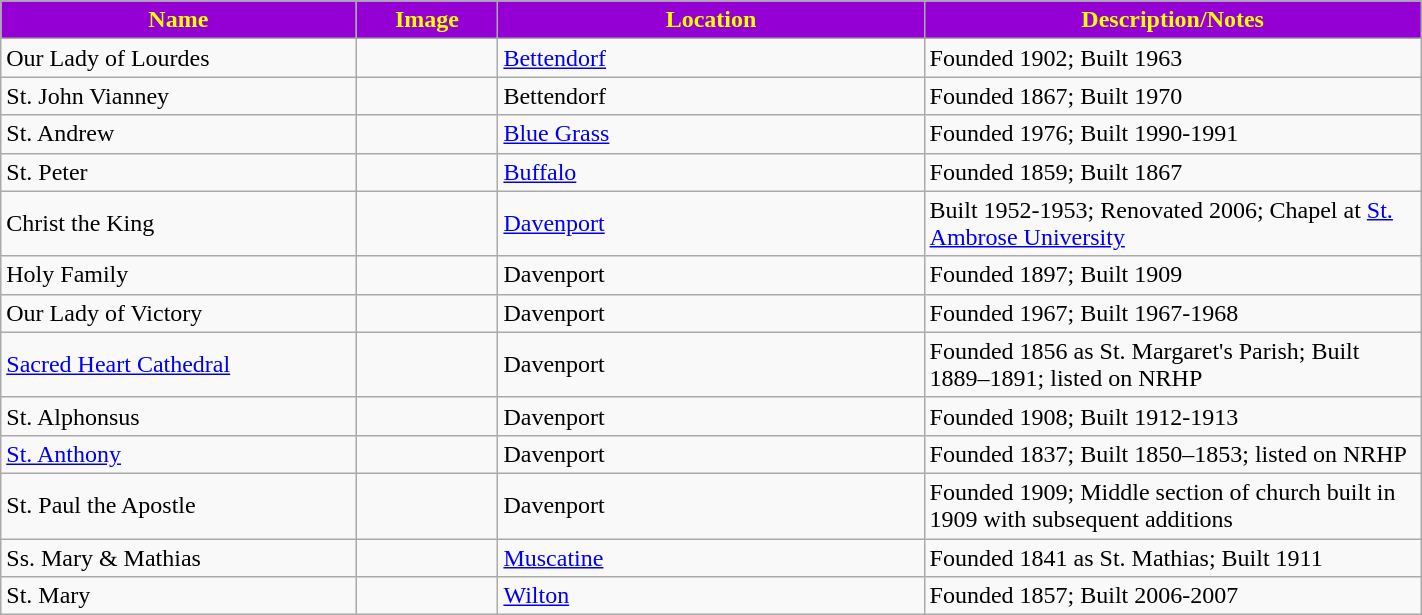<table class="wikitable sortable" style="width:75%">
<tr>
<th style="background:darkviolet; color:yellow;" width="25%"><strong>Name</strong></th>
<th style="background:darkviolet; color:yellow;" width="10%"><strong>Image</strong></th>
<th style="background:darkviolet; color:yellow;" width="30%"><strong>Location</strong></th>
<th style="background:darkviolet; color:yellow;" width="35%"><strong>Description/Notes</strong></th>
</tr>
<tr>
<td>Our Lady of Lourdes</td>
<td></td>
<td><a href='#'>Bettendorf</a></td>
<td>Founded 1902; Built 1963</td>
</tr>
<tr>
<td>St. John Vianney</td>
<td></td>
<td>Bettendorf</td>
<td>Founded 1867; Built 1970</td>
</tr>
<tr>
<td>St. Andrew</td>
<td></td>
<td><a href='#'>Blue Grass</a></td>
<td>Founded 1976; Built 1990-1991</td>
</tr>
<tr>
<td>St. Peter</td>
<td></td>
<td><a href='#'>Buffalo</a></td>
<td>Founded 1859; Built 1867</td>
</tr>
<tr>
<td>Christ the King</td>
<td></td>
<td><a href='#'>Davenport</a></td>
<td>Built 1952-1953; Renovated 2006; Chapel at <a href='#'>St. Ambrose University</a></td>
</tr>
<tr>
<td>Holy Family</td>
<td></td>
<td>Davenport</td>
<td>Founded 1897; Built 1909</td>
</tr>
<tr>
<td>Our Lady of Victory</td>
<td></td>
<td>Davenport</td>
<td>Founded 1967; Built 1967-1968</td>
</tr>
<tr>
<td><a href='#'>Sacred Heart Cathedral</a></td>
<td></td>
<td>Davenport</td>
<td>Founded 1856 as St. Margaret's Parish; Built 1889–1891; listed on NRHP</td>
</tr>
<tr>
<td>St. Alphonsus</td>
<td></td>
<td>Davenport</td>
<td>Founded 1908; Built 1912-1913</td>
</tr>
<tr>
<td><a href='#'>St. Anthony</a></td>
<td></td>
<td>Davenport</td>
<td>Founded 1837; Built 1850–1853; listed on NRHP</td>
</tr>
<tr>
<td>St. Paul the Apostle</td>
<td></td>
<td>Davenport</td>
<td>Founded 1909; Middle section of church built in 1909 with subsequent additions</td>
</tr>
<tr>
<td>Ss. Mary & Mathias</td>
<td></td>
<td><a href='#'>Muscatine</a></td>
<td>Founded 1841 as St. Mathias; Built 1911</td>
</tr>
<tr>
<td>St. Mary</td>
<td></td>
<td><a href='#'>Wilton</a></td>
<td>Founded 1857; Built 2006-2007</td>
</tr>
</table>
